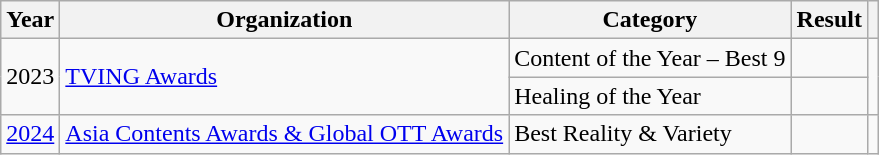<table class="wikitable sortable">
<tr>
<th>Year</th>
<th>Organization</th>
<th>Category</th>
<th>Result</th>
<th class="unsortable"></th>
</tr>
<tr>
<td rowspan="2">2023</td>
<td rowspan="2"><a href='#'>TVING Awards</a></td>
<td>Content of the Year – Best 9</td>
<td></td>
<td rowspan="2"></td>
</tr>
<tr>
<td>Healing of the Year</td>
<td></td>
</tr>
<tr>
<td><a href='#'>2024</a></td>
<td><a href='#'>Asia Contents Awards & Global OTT Awards</a></td>
<td>Best Reality & Variety</td>
<td></td>
<td></td>
</tr>
</table>
